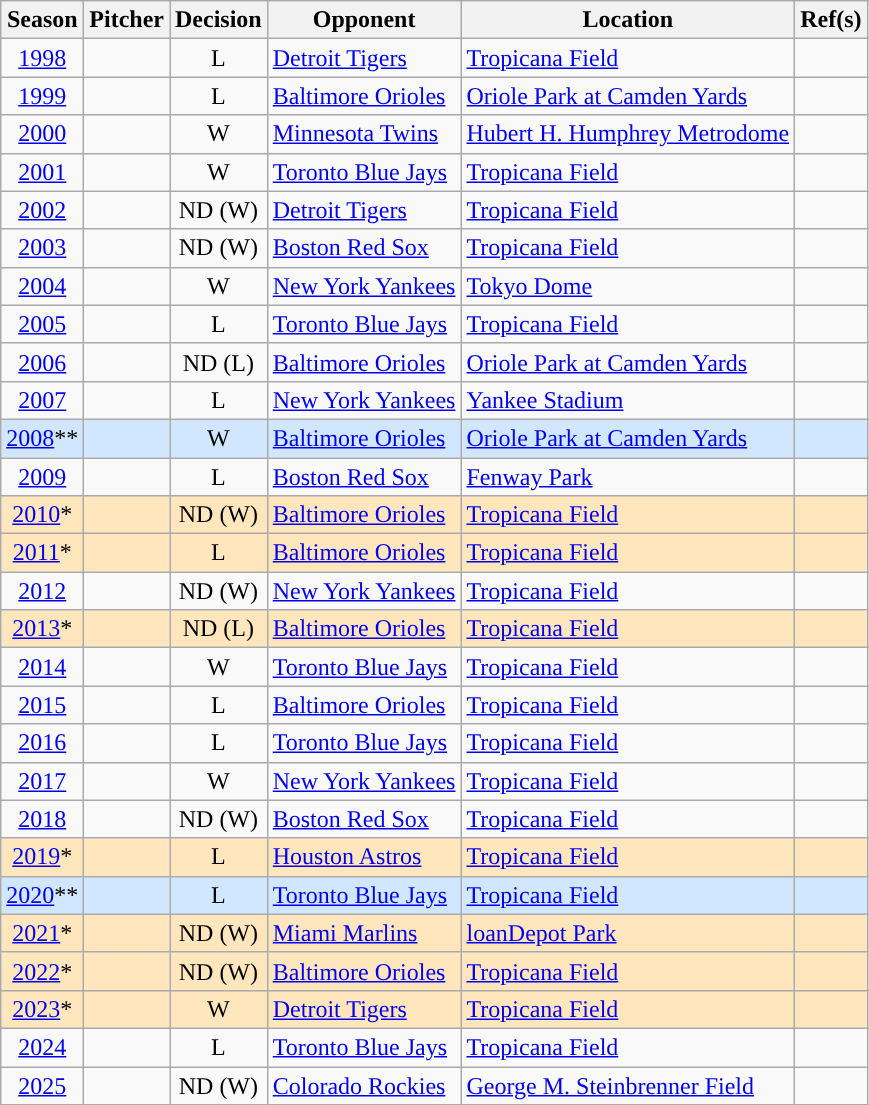<table class="wikitable sortable plainrowheaders">
<tr>
<th scope="col">Season</th>
<th scope="col">Pitcher</th>
<th scope="col">Decision</th>
<th scope="col">Opponent</th>
<th scope="col">Location</th>
<th class="unsortable">Ref(s)</th>
</tr>
<tr>
<td align="center"><a href='#'>1998</a></td>
<td></td>
<td align="center">L</td>
<td><a href='#'>Detroit Tigers</a></td>
<td><a href='#'>Tropicana Field</a></td>
<td align="center"></td>
</tr>
<tr>
<td align="center"><a href='#'>1999</a></td>
<td> </td>
<td align="center">L</td>
<td><a href='#'>Baltimore Orioles</a></td>
<td><a href='#'>Oriole Park at Camden Yards</a></td>
<td align="center"></td>
</tr>
<tr>
<td align="center"><a href='#'>2000</a></td>
<td></td>
<td align="center">W</td>
<td><a href='#'>Minnesota Twins</a></td>
<td><a href='#'>Hubert H. Humphrey Metrodome</a></td>
<td align="center"></td>
</tr>
<tr>
<td align="center"><a href='#'>2001</a></td>
<td></td>
<td align="center">W</td>
<td><a href='#'>Toronto Blue Jays</a></td>
<td><a href='#'>Tropicana Field</a></td>
<td align="center"></td>
</tr>
<tr>
<td align="center"><a href='#'>2002</a></td>
<td></td>
<td align="center">ND (W)</td>
<td><a href='#'>Detroit Tigers</a></td>
<td><a href='#'>Tropicana Field</a></td>
<td align="center"></td>
</tr>
<tr>
<td align="center"><a href='#'>2003</a></td>
<td></td>
<td align="center">ND (W)</td>
<td><a href='#'>Boston Red Sox</a></td>
<td><a href='#'>Tropicana Field</a></td>
<td align="center"></td>
</tr>
<tr>
<td align="center"><a href='#'>2004</a></td>
<td></td>
<td align="center">W</td>
<td><a href='#'>New York Yankees</a></td>
<td><a href='#'>Tokyo Dome</a></td>
<td align="center"></td>
</tr>
<tr>
<td align="center"><a href='#'>2005</a></td>
<td></td>
<td align="center">L</td>
<td><a href='#'>Toronto Blue Jays</a></td>
<td><a href='#'>Tropicana Field</a></td>
<td align="center"></td>
</tr>
<tr>
<td align="center"><a href='#'>2006</a></td>
<td></td>
<td align="center">ND (L)</td>
<td><a href='#'>Baltimore Orioles</a></td>
<td><a href='#'>Oriole Park at Camden Yards</a></td>
<td align="center"></td>
</tr>
<tr>
<td align="center"><a href='#'>2007</a></td>
<td> </td>
<td align="center">L</td>
<td><a href='#'>New York Yankees</a></td>
<td><a href='#'>Yankee Stadium</a></td>
<td align="center"></td>
</tr>
<tr style="background-color: #D0E7FF">
<td align="center"><a href='#'>2008</a>**</td>
<td></td>
<td align="center">W</td>
<td><a href='#'>Baltimore Orioles</a></td>
<td><a href='#'>Oriole Park at Camden Yards</a></td>
<td align="center"></td>
</tr>
<tr>
<td align="center"><a href='#'>2009</a></td>
<td> </td>
<td align="center">L</td>
<td><a href='#'>Boston Red Sox</a></td>
<td><a href='#'>Fenway Park</a></td>
<td align="center"></td>
</tr>
<tr style="background-color: #FFE6BD">
<td align="center"><a href='#'>2010</a>*</td>
<td> </td>
<td align="center">ND (W)</td>
<td><a href='#'>Baltimore Orioles</a></td>
<td><a href='#'>Tropicana Field</a></td>
<td align="center"></td>
</tr>
<tr style="background-color: #FFE6BD">
<td align="center"><a href='#'>2011</a>*</td>
<td></td>
<td align="center">L</td>
<td><a href='#'>Baltimore Orioles</a></td>
<td><a href='#'>Tropicana Field</a></td>
<td align="center"></td>
</tr>
<tr>
<td align="center"><a href='#'>2012</a></td>
<td> </td>
<td align="center">ND (W)</td>
<td><a href='#'>New York Yankees</a></td>
<td><a href='#'>Tropicana Field</a></td>
<td align="center"></td>
</tr>
<tr style="background-color: #FFE6BD">
<td align="center"><a href='#'>2013</a>*</td>
<td> </td>
<td align="center">ND (L)</td>
<td><a href='#'>Baltimore Orioles</a></td>
<td><a href='#'>Tropicana Field</a></td>
<td align="center"></td>
</tr>
<tr>
<td align="center"><a href='#'>2014</a></td>
<td> </td>
<td align="center">W</td>
<td><a href='#'>Toronto Blue Jays</a></td>
<td><a href='#'>Tropicana Field</a></td>
<td align="center"></td>
</tr>
<tr>
<td align="center"><a href='#'>2015</a></td>
<td></td>
<td align="center">L</td>
<td><a href='#'>Baltimore Orioles</a></td>
<td><a href='#'>Tropicana Field</a></td>
<td align="center"></td>
</tr>
<tr>
<td align="center"><a href='#'>2016</a></td>
<td> </td>
<td align="center">L</td>
<td><a href='#'>Toronto Blue Jays</a></td>
<td><a href='#'>Tropicana Field</a></td>
<td align="center"></td>
</tr>
<tr>
<td align="center"><a href='#'>2017</a></td>
<td> </td>
<td align="center">W</td>
<td><a href='#'>New York Yankees</a></td>
<td><a href='#'>Tropicana Field</a></td>
<td align="center"></td>
</tr>
<tr>
<td align="center"><a href='#'>2018</a></td>
<td> </td>
<td align="center">ND (W)</td>
<td><a href='#'>Boston Red Sox</a></td>
<td><a href='#'>Tropicana Field</a></td>
<td align="center"></td>
</tr>
<tr style="background-color: #FFE6BD">
<td align="center"><a href='#'>2019</a>*</td>
<td></td>
<td align="center">L</td>
<td><a href='#'>Houston Astros</a></td>
<td><a href='#'>Tropicana Field</a></td>
<td align="center"></td>
</tr>
<tr style="background-color: #D0E7FF">
<td align="center"><a href='#'>2020</a>**</td>
<td></td>
<td align="center">L</td>
<td><a href='#'>Toronto Blue Jays</a></td>
<td><a href='#'>Tropicana Field</a></td>
<td align="center"></td>
</tr>
<tr style="background-color: #FFE6BD">
<td align="center"><a href='#'>2021</a>*</td>
<td></td>
<td align="center">ND (W)</td>
<td><a href='#'>Miami Marlins</a></td>
<td><a href='#'>loanDepot Park</a></td>
<td align="center"></td>
</tr>
<tr style="background-color: #FFE6BD">
<td align="center"><a href='#'>2022</a>*</td>
<td></td>
<td align="center">ND (W)</td>
<td><a href='#'>Baltimore Orioles</a></td>
<td><a href='#'>Tropicana Field</a></td>
<td align="center"></td>
</tr>
<tr style="background-color: #FFE6BD">
<td align="center"><a href='#'>2023</a>*</td>
<td> </td>
<td align="center">W</td>
<td><a href='#'>Detroit Tigers</a></td>
<td><a href='#'>Tropicana Field</a></td>
<td align="center"></td>
</tr>
<tr>
<td align="center"><a href='#'>2024</a></td>
<td></td>
<td align="center">L</td>
<td><a href='#'>Toronto Blue Jays</a></td>
<td><a href='#'>Tropicana Field</a></td>
<td align="center"></td>
</tr>
<tr>
<td align="center"><a href='#'>2025</a></td>
<td></td>
<td align="center">ND (W)</td>
<td><a href='#'>Colorado Rockies</a></td>
<td><a href='#'>George M. Steinbrenner Field</a></td>
<td align="center"></td>
</tr>
</table>
